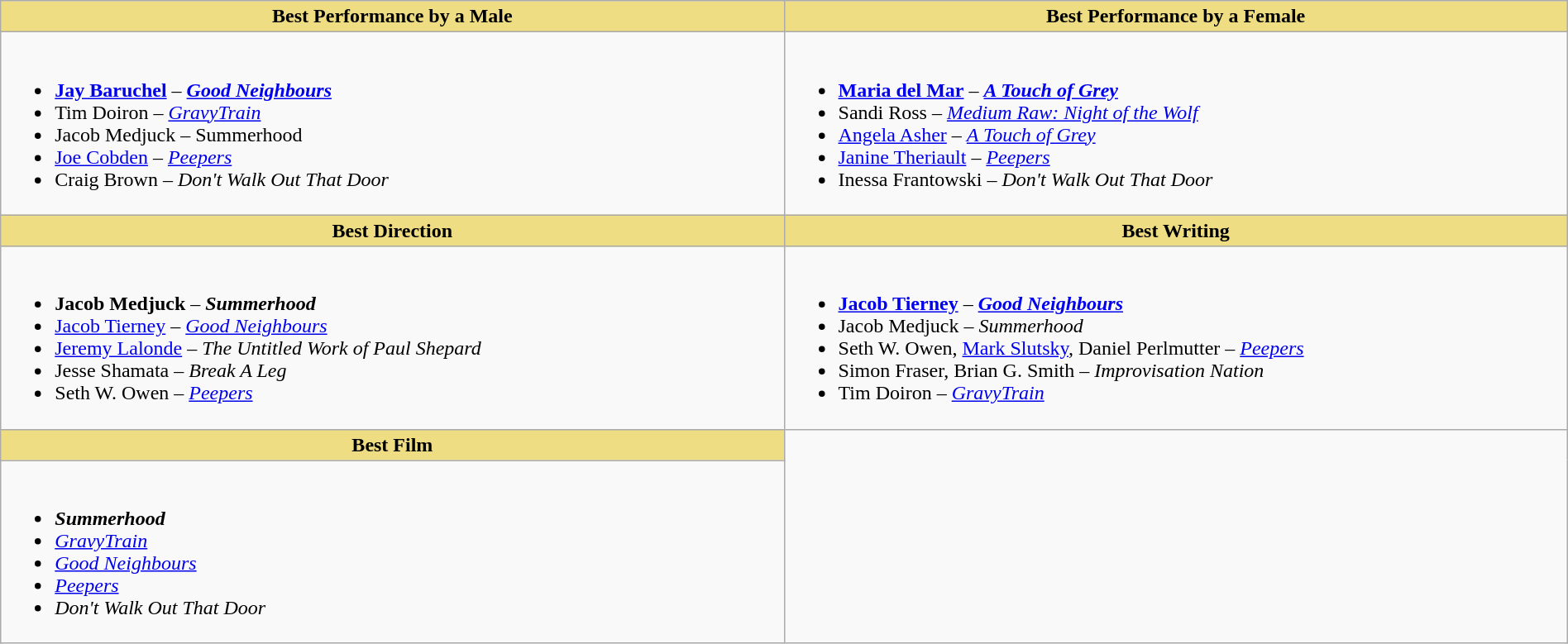<table class="wikitable" style="width:100%">
<tr>
<th style="background:#EEDD82; width:50%">Best Performance by a Male</th>
<th style="background:#EEDD82; width:50%">Best Performance by a Female</th>
</tr>
<tr>
<td valign="top"><br><ul><li> <strong><a href='#'>Jay Baruchel</a></strong> – <strong><em><a href='#'>Good Neighbours</a></em></strong></li><li>Tim Doiron – <em><a href='#'>GravyTrain</a></em></li><li>Jacob Medjuck – Summerhood</li><li><a href='#'>Joe Cobden</a> – <em><a href='#'>Peepers</a></em></li><li>Craig Brown – <em>Don't Walk Out That Door</em></li></ul></td>
<td valign="top"><br><ul><li> <strong><a href='#'>Maria del Mar</a></strong> – <strong><em><a href='#'>A Touch of Grey</a></em></strong></li><li>Sandi Ross – <em><a href='#'>Medium Raw: Night of the Wolf</a></em></li><li><a href='#'>Angela Asher</a> – <em><a href='#'>A Touch of Grey</a></em></li><li><a href='#'>Janine Theriault</a> – <em><a href='#'>Peepers</a></em></li><li>Inessa Frantowski – <em>Don't Walk Out That Door</em></li></ul></td>
</tr>
<tr>
<th style="background:#EEDD82; width:50%">Best Direction</th>
<th style="background:#EEDD82; width:50%">Best Writing</th>
</tr>
<tr>
<td valign="top"><br><ul><li> <strong>Jacob Medjuck</strong> – <strong><em>Summerhood</em></strong></li><li><a href='#'>Jacob Tierney</a> – <em><a href='#'>Good Neighbours</a></em></li><li><a href='#'>Jeremy Lalonde</a> – <em>The Untitled Work of Paul Shepard</em></li><li>Jesse Shamata – <em>Break A Leg</em></li><li>Seth W. Owen – <em><a href='#'>Peepers</a></em></li></ul></td>
<td valign="top"><br><ul><li> <strong><a href='#'>Jacob Tierney</a></strong> – <strong><em><a href='#'>Good Neighbours</a></em></strong></li><li>Jacob Medjuck – <em>Summerhood</em></li><li>Seth W. Owen, <a href='#'>Mark Slutsky</a>, Daniel Perlmutter – <em><a href='#'>Peepers</a></em></li><li>Simon Fraser, Brian G. Smith – <em>Improvisation Nation</em></li><li>Tim Doiron – <em><a href='#'>GravyTrain</a></em></li></ul></td>
</tr>
<tr>
<th style="background:#EEDD82; width:50%">Best Film</th>
</tr>
<tr>
<td valign="top"><br><ul><li> <strong><em>Summerhood</em></strong></li><li><em><a href='#'>GravyTrain</a></em></li><li><em><a href='#'>Good Neighbours</a></em></li><li><em><a href='#'>Peepers</a></em></li><li><em>Don't Walk Out That Door</em></li></ul></td>
</tr>
</table>
